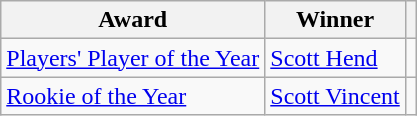<table class="wikitable">
<tr>
<th>Award</th>
<th>Winner</th>
<th></th>
</tr>
<tr>
<td><a href='#'>Players' Player of the Year</a></td>
<td> <a href='#'>Scott Hend</a></td>
<td></td>
</tr>
<tr>
<td><a href='#'>Rookie of the Year</a></td>
<td> <a href='#'>Scott Vincent</a></td>
<td></td>
</tr>
</table>
